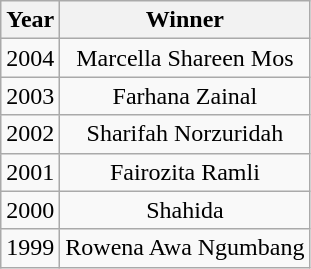<table class="wikitable" style="text-align:center">
<tr>
<th>Year</th>
<th>Winner</th>
</tr>
<tr>
<td>2004</td>
<td>Marcella Shareen Mos</td>
</tr>
<tr>
<td>2003</td>
<td>Farhana Zainal</td>
</tr>
<tr>
<td>2002</td>
<td>Sharifah Norzuridah</td>
</tr>
<tr>
<td>2001</td>
<td>Fairozita Ramli</td>
</tr>
<tr>
<td>2000</td>
<td>Shahida</td>
</tr>
<tr>
<td>1999</td>
<td>Rowena Awa Ngumbang</td>
</tr>
</table>
